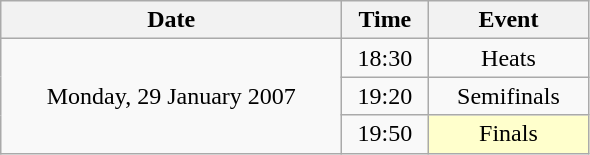<table class = "wikitable" style="text-align:center;">
<tr>
<th width=220>Date</th>
<th width=50>Time</th>
<th width=100>Event</th>
</tr>
<tr>
<td rowspan=3>Monday, 29 January 2007</td>
<td>18:30</td>
<td>Heats</td>
</tr>
<tr>
<td>19:20</td>
<td>Semifinals</td>
</tr>
<tr>
<td>19:50</td>
<td bgcolor=ffffcc>Finals</td>
</tr>
</table>
